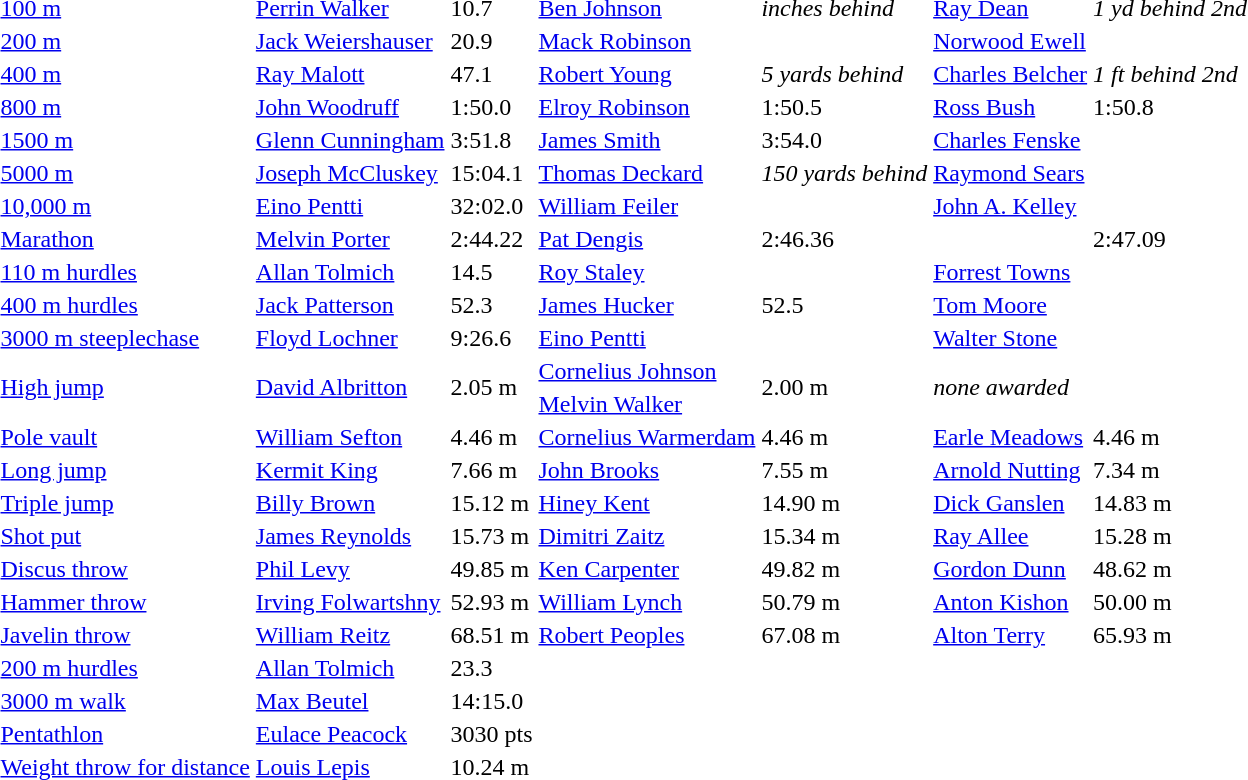<table>
<tr>
<td><a href='#'>100 m</a></td>
<td><a href='#'>Perrin Walker</a></td>
<td>10.7</td>
<td><a href='#'>Ben Johnson</a></td>
<td><em>inches behind</em></td>
<td><a href='#'>Ray Dean</a></td>
<td><em>1 yd behind 2nd</em></td>
</tr>
<tr>
<td><a href='#'>200 m</a></td>
<td><a href='#'>Jack Weiershauser</a></td>
<td>20.9</td>
<td><a href='#'>Mack Robinson</a></td>
<td></td>
<td><a href='#'>Norwood Ewell</a></td>
<td></td>
</tr>
<tr>
<td><a href='#'>400 m</a></td>
<td><a href='#'>Ray Malott</a></td>
<td>47.1</td>
<td><a href='#'>Robert Young</a></td>
<td><em>5 yards behind</em></td>
<td><a href='#'>Charles Belcher</a></td>
<td><em>1 ft behind 2nd</em></td>
</tr>
<tr>
<td><a href='#'>800 m</a></td>
<td><a href='#'>John Woodruff</a></td>
<td>1:50.0</td>
<td><a href='#'>Elroy Robinson</a></td>
<td>1:50.5 </td>
<td><a href='#'>Ross Bush</a></td>
<td>1:50.8 </td>
</tr>
<tr>
<td><a href='#'>1500 m</a></td>
<td><a href='#'>Glenn Cunningham</a></td>
<td>3:51.8</td>
<td><a href='#'>James Smith</a></td>
<td>3:54.0</td>
<td><a href='#'>Charles Fenske</a></td>
<td></td>
</tr>
<tr>
<td><a href='#'>5000 m</a></td>
<td><a href='#'>Joseph McCluskey</a></td>
<td>15:04.1</td>
<td><a href='#'>Thomas Deckard</a></td>
<td><em>150 yards behind</em></td>
<td><a href='#'>Raymond Sears</a></td>
<td></td>
</tr>
<tr>
<td><a href='#'>10,000 m</a></td>
<td><a href='#'>Eino Pentti</a></td>
<td>32:02.0</td>
<td><a href='#'>William Feiler</a></td>
<td></td>
<td><a href='#'>John A. Kelley</a></td>
<td></td>
</tr>
<tr>
<td><a href='#'>Marathon</a></td>
<td><a href='#'>Melvin Porter</a></td>
<td>2:44.22</td>
<td><a href='#'>Pat Dengis</a></td>
<td>2:46.36</td>
<td></td>
<td>2:47.09</td>
</tr>
<tr>
<td><a href='#'>110 m hurdles</a></td>
<td><a href='#'>Allan Tolmich</a></td>
<td>14.5</td>
<td><a href='#'>Roy Staley</a></td>
<td></td>
<td><a href='#'>Forrest Towns</a></td>
<td></td>
</tr>
<tr>
<td><a href='#'>400 m hurdles</a></td>
<td><a href='#'>Jack Patterson</a></td>
<td>52.3</td>
<td><a href='#'>James Hucker</a></td>
<td>52.5 </td>
<td><a href='#'>Tom Moore</a></td>
<td></td>
</tr>
<tr>
<td><a href='#'>3000 m steeplechase</a></td>
<td><a href='#'>Floyd Lochner</a></td>
<td>9:26.6</td>
<td><a href='#'>Eino Pentti</a></td>
<td></td>
<td><a href='#'>Walter Stone</a></td>
<td></td>
</tr>
<tr>
<td rowspan=2><a href='#'>High jump</a></td>
<td rowspan=2><a href='#'>David Albritton</a></td>
<td rowspan=2>2.05 m</td>
<td><a href='#'>Cornelius Johnson</a></td>
<td rowspan=2>2.00 m</td>
<td rowspan=2 colspan=2><em>none awarded</em></td>
</tr>
<tr>
<td rowspan=1><a href='#'>Melvin Walker</a></td>
</tr>
<tr>
<td><a href='#'>Pole vault</a></td>
<td><a href='#'>William Sefton</a></td>
<td>4.46 m</td>
<td><a href='#'>Cornelius Warmerdam</a></td>
<td>4.46 m</td>
<td><a href='#'>Earle Meadows</a></td>
<td>4.46 m</td>
</tr>
<tr>
<td><a href='#'>Long jump</a></td>
<td><a href='#'>Kermit King</a></td>
<td>7.66 m</td>
<td><a href='#'>John Brooks</a></td>
<td>7.55 m</td>
<td><a href='#'>Arnold Nutting</a></td>
<td>7.34 m</td>
</tr>
<tr>
<td><a href='#'>Triple jump</a></td>
<td><a href='#'>Billy Brown</a></td>
<td>15.12 m</td>
<td><a href='#'>Hiney Kent</a></td>
<td>14.90 m</td>
<td><a href='#'>Dick Ganslen</a></td>
<td>14.83 m</td>
</tr>
<tr>
<td><a href='#'>Shot put</a></td>
<td><a href='#'>James Reynolds</a></td>
<td>15.73 m</td>
<td><a href='#'>Dimitri Zaitz</a></td>
<td>15.34 m</td>
<td><a href='#'>Ray Allee</a></td>
<td>15.28 m</td>
</tr>
<tr>
<td><a href='#'>Discus throw</a></td>
<td><a href='#'>Phil Levy</a></td>
<td>49.85 m</td>
<td><a href='#'>Ken Carpenter</a></td>
<td>49.82 m</td>
<td><a href='#'>Gordon Dunn</a></td>
<td>48.62 m</td>
</tr>
<tr>
<td><a href='#'>Hammer throw</a></td>
<td><a href='#'>Irving Folwartshny</a></td>
<td>52.93 m</td>
<td><a href='#'>William Lynch</a></td>
<td>50.79 m</td>
<td><a href='#'>Anton Kishon</a></td>
<td>50.00 m</td>
</tr>
<tr>
<td><a href='#'>Javelin throw</a></td>
<td><a href='#'>William Reitz</a></td>
<td>68.51 m</td>
<td><a href='#'>Robert Peoples</a></td>
<td>67.08 m</td>
<td><a href='#'>Alton Terry</a></td>
<td>65.93 m</td>
</tr>
<tr>
<td><a href='#'>200 m hurdles</a></td>
<td><a href='#'>Allan Tolmich</a></td>
<td>23.3</td>
<td></td>
<td></td>
<td></td>
<td></td>
</tr>
<tr>
<td><a href='#'>3000 m walk</a></td>
<td><a href='#'>Max Beutel</a></td>
<td>14:15.0</td>
<td></td>
<td></td>
<td></td>
<td></td>
</tr>
<tr>
<td><a href='#'>Pentathlon</a></td>
<td><a href='#'>Eulace Peacock</a></td>
<td>3030 pts</td>
<td></td>
<td></td>
<td></td>
<td></td>
</tr>
<tr>
<td><a href='#'>Weight throw for distance</a></td>
<td><a href='#'>Louis Lepis</a></td>
<td>10.24 m</td>
<td></td>
<td></td>
<td></td>
<td></td>
</tr>
</table>
